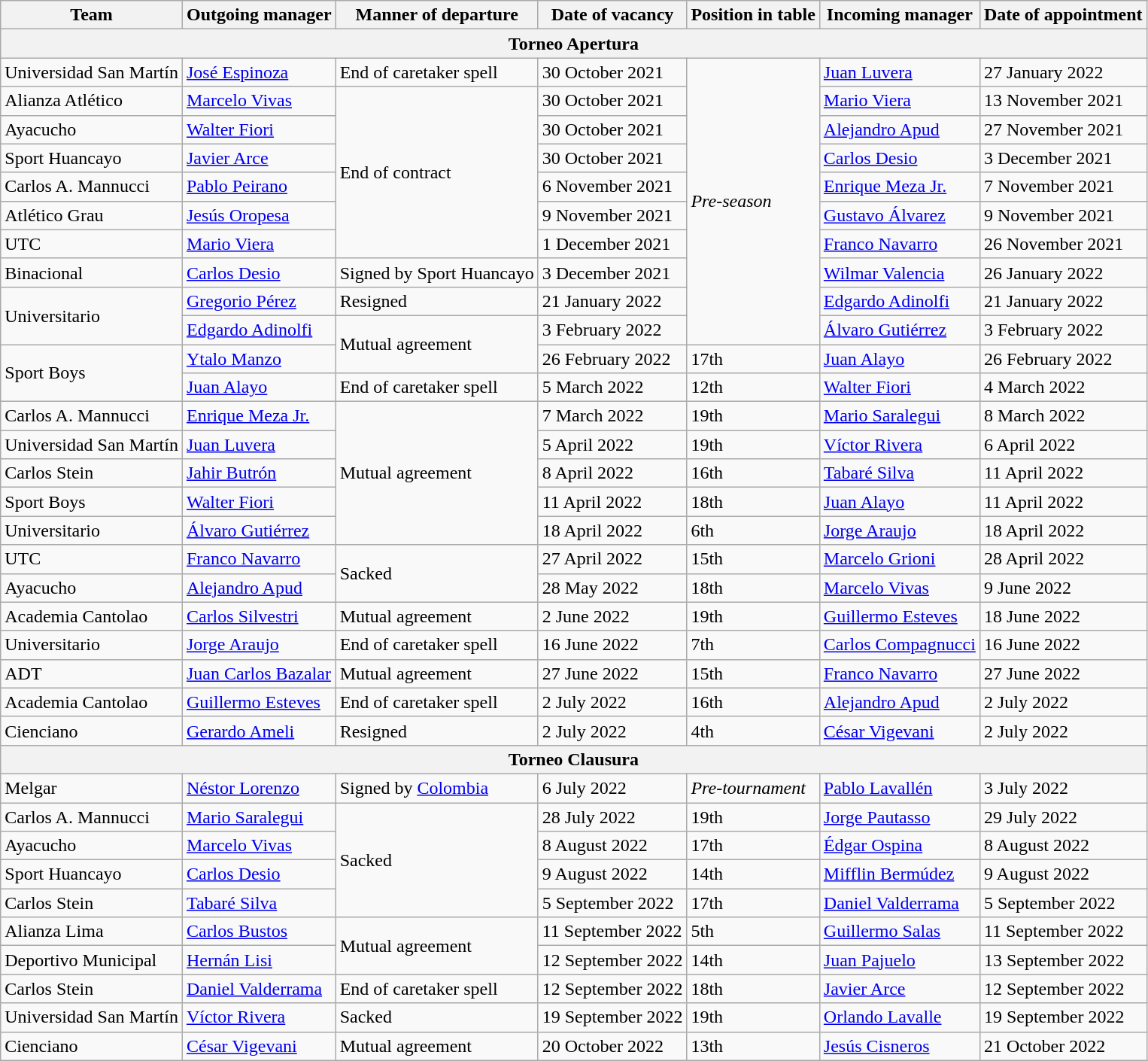<table class="wikitable sortable">
<tr>
<th>Team</th>
<th>Outgoing manager</th>
<th>Manner of departure</th>
<th>Date of vacancy</th>
<th>Position in table</th>
<th>Incoming manager</th>
<th>Date of appointment</th>
</tr>
<tr>
<th colspan=7>Torneo Apertura</th>
</tr>
<tr>
<td>Universidad San Martín</td>
<td> <a href='#'>José Espinoza</a></td>
<td>End of caretaker spell</td>
<td>30 October 2021</td>
<td rowspan=10><em>Pre-season</em></td>
<td> <a href='#'>Juan Luvera</a></td>
<td>27 January 2022</td>
</tr>
<tr>
<td>Alianza Atlético</td>
<td> <a href='#'>Marcelo Vivas</a></td>
<td rowspan=6>End of contract</td>
<td>30 October 2021</td>
<td> <a href='#'>Mario Viera</a></td>
<td>13 November 2021</td>
</tr>
<tr>
<td>Ayacucho</td>
<td> <a href='#'>Walter Fiori</a></td>
<td>30 October 2021</td>
<td> <a href='#'>Alejandro Apud</a></td>
<td>27 November 2021</td>
</tr>
<tr>
<td>Sport Huancayo</td>
<td> <a href='#'>Javier Arce</a></td>
<td>30 October 2021</td>
<td> <a href='#'>Carlos Desio</a></td>
<td>3 December 2021</td>
</tr>
<tr>
<td>Carlos A. Mannucci</td>
<td> <a href='#'>Pablo Peirano</a></td>
<td>6 November 2021</td>
<td> <a href='#'>Enrique Meza Jr.</a></td>
<td>7 November 2021</td>
</tr>
<tr>
<td>Atlético Grau</td>
<td> <a href='#'>Jesús Oropesa</a></td>
<td>9 November 2021</td>
<td> <a href='#'>Gustavo Álvarez</a></td>
<td>9 November 2021</td>
</tr>
<tr>
<td>UTC</td>
<td> <a href='#'>Mario Viera</a></td>
<td>1 December 2021</td>
<td> <a href='#'>Franco Navarro</a></td>
<td>26 November 2021</td>
</tr>
<tr>
<td>Binacional</td>
<td> <a href='#'>Carlos Desio</a></td>
<td>Signed by Sport Huancayo</td>
<td>3 December 2021</td>
<td> <a href='#'>Wilmar Valencia</a></td>
<td>26 January 2022</td>
</tr>
<tr>
<td rowspan=2>Universitario</td>
<td> <a href='#'>Gregorio Pérez</a></td>
<td>Resigned</td>
<td>21 January 2022</td>
<td> <a href='#'>Edgardo Adinolfi</a></td>
<td>21 January 2022</td>
</tr>
<tr>
<td> <a href='#'>Edgardo Adinolfi</a></td>
<td rowspan=2>Mutual agreement</td>
<td>3 February 2022</td>
<td> <a href='#'>Álvaro Gutiérrez</a></td>
<td>3 February 2022</td>
</tr>
<tr>
<td rowspan=2>Sport Boys</td>
<td> <a href='#'>Ytalo Manzo</a></td>
<td>26 February 2022</td>
<td>17th</td>
<td> <a href='#'>Juan Alayo</a></td>
<td>26 February 2022</td>
</tr>
<tr>
<td> <a href='#'>Juan Alayo</a></td>
<td>End of caretaker spell</td>
<td>5 March 2022</td>
<td>12th</td>
<td> <a href='#'>Walter Fiori</a></td>
<td>4 March 2022</td>
</tr>
<tr>
<td>Carlos A. Mannucci</td>
<td> <a href='#'>Enrique Meza Jr.</a></td>
<td rowspan=5>Mutual agreement</td>
<td>7 March 2022</td>
<td>19th</td>
<td> <a href='#'>Mario Saralegui</a></td>
<td>8 March 2022</td>
</tr>
<tr>
<td>Universidad San Martín</td>
<td> <a href='#'>Juan Luvera</a></td>
<td>5 April 2022</td>
<td>19th</td>
<td> <a href='#'>Víctor Rivera</a></td>
<td>6 April 2022</td>
</tr>
<tr>
<td>Carlos Stein</td>
<td> <a href='#'>Jahir Butrón</a></td>
<td>8 April 2022</td>
<td>16th</td>
<td> <a href='#'>Tabaré Silva</a></td>
<td>11 April 2022</td>
</tr>
<tr>
<td>Sport Boys</td>
<td> <a href='#'>Walter Fiori</a></td>
<td>11 April 2022</td>
<td>18th</td>
<td> <a href='#'>Juan Alayo</a></td>
<td>11 April 2022</td>
</tr>
<tr>
<td>Universitario</td>
<td> <a href='#'>Álvaro Gutiérrez</a></td>
<td>18 April 2022</td>
<td>6th</td>
<td> <a href='#'>Jorge Araujo</a></td>
<td>18 April 2022</td>
</tr>
<tr>
<td>UTC</td>
<td> <a href='#'>Franco Navarro</a></td>
<td rowspan=2>Sacked</td>
<td>27 April 2022</td>
<td>15th</td>
<td> <a href='#'>Marcelo Grioni</a></td>
<td>28 April 2022</td>
</tr>
<tr>
<td>Ayacucho</td>
<td> <a href='#'>Alejandro Apud</a></td>
<td>28 May 2022</td>
<td>18th</td>
<td> <a href='#'>Marcelo Vivas</a></td>
<td>9 June 2022</td>
</tr>
<tr>
<td>Academia Cantolao</td>
<td> <a href='#'>Carlos Silvestri</a></td>
<td>Mutual agreement</td>
<td>2 June 2022</td>
<td>19th</td>
<td> <a href='#'>Guillermo Esteves</a></td>
<td>18 June 2022</td>
</tr>
<tr>
<td>Universitario</td>
<td> <a href='#'>Jorge Araujo</a></td>
<td>End of caretaker spell</td>
<td>16 June 2022</td>
<td>7th</td>
<td> <a href='#'>Carlos Compagnucci</a></td>
<td>16 June 2022</td>
</tr>
<tr>
<td>ADT</td>
<td> <a href='#'>Juan Carlos Bazalar</a></td>
<td>Mutual agreement</td>
<td>27 June 2022</td>
<td>15th</td>
<td> <a href='#'>Franco Navarro</a></td>
<td>27 June 2022</td>
</tr>
<tr>
<td>Academia Cantolao</td>
<td> <a href='#'>Guillermo Esteves</a></td>
<td>End of caretaker spell</td>
<td>2 July 2022</td>
<td>16th</td>
<td> <a href='#'>Alejandro Apud</a></td>
<td>2 July 2022</td>
</tr>
<tr>
<td>Cienciano</td>
<td> <a href='#'>Gerardo Ameli</a></td>
<td>Resigned</td>
<td>2 July 2022</td>
<td>4th</td>
<td> <a href='#'>César Vigevani</a></td>
<td>2 July 2022</td>
</tr>
<tr>
<th colspan=7>Torneo Clausura</th>
</tr>
<tr>
<td>Melgar</td>
<td> <a href='#'>Néstor Lorenzo</a></td>
<td>Signed by <a href='#'>Colombia</a></td>
<td>6 July 2022</td>
<td><em>Pre-tournament</em></td>
<td> <a href='#'>Pablo Lavallén</a></td>
<td>3 July 2022</td>
</tr>
<tr>
<td>Carlos A. Mannucci</td>
<td> <a href='#'>Mario Saralegui</a></td>
<td rowspan=4>Sacked</td>
<td>28 July 2022</td>
<td>19th</td>
<td> <a href='#'>Jorge Pautasso</a></td>
<td>29 July 2022</td>
</tr>
<tr>
<td>Ayacucho</td>
<td> <a href='#'>Marcelo Vivas</a></td>
<td>8 August 2022</td>
<td>17th</td>
<td> <a href='#'>Édgar Ospina</a></td>
<td>8 August 2022</td>
</tr>
<tr>
<td>Sport Huancayo</td>
<td> <a href='#'>Carlos Desio</a></td>
<td>9 August 2022</td>
<td>14th</td>
<td> <a href='#'>Mifflin Bermúdez</a></td>
<td>9 August 2022</td>
</tr>
<tr>
<td>Carlos Stein</td>
<td> <a href='#'>Tabaré Silva</a></td>
<td>5 September 2022</td>
<td>17th</td>
<td> <a href='#'>Daniel Valderrama</a></td>
<td>5 September 2022</td>
</tr>
<tr>
<td>Alianza Lima</td>
<td> <a href='#'>Carlos Bustos</a></td>
<td rowspan=2>Mutual agreement</td>
<td>11 September 2022</td>
<td>5th</td>
<td> <a href='#'>Guillermo Salas</a></td>
<td>11 September 2022</td>
</tr>
<tr>
<td>Deportivo Municipal</td>
<td> <a href='#'>Hernán Lisi</a></td>
<td>12 September 2022</td>
<td>14th</td>
<td> <a href='#'>Juan Pajuelo</a></td>
<td>13 September 2022</td>
</tr>
<tr>
<td>Carlos Stein</td>
<td> <a href='#'>Daniel Valderrama</a></td>
<td>End of caretaker spell</td>
<td>12 September 2022</td>
<td>18th</td>
<td> <a href='#'>Javier Arce</a></td>
<td>12 September 2022</td>
</tr>
<tr>
<td>Universidad San Martín</td>
<td> <a href='#'>Víctor Rivera</a></td>
<td>Sacked</td>
<td>19 September 2022</td>
<td>19th</td>
<td> <a href='#'>Orlando Lavalle</a></td>
<td>19 September 2022</td>
</tr>
<tr>
<td>Cienciano</td>
<td> <a href='#'>César Vigevani</a></td>
<td>Mutual agreement</td>
<td>20 October 2022</td>
<td>13th</td>
<td> <a href='#'>Jesús Cisneros</a></td>
<td>21 October 2022</td>
</tr>
</table>
